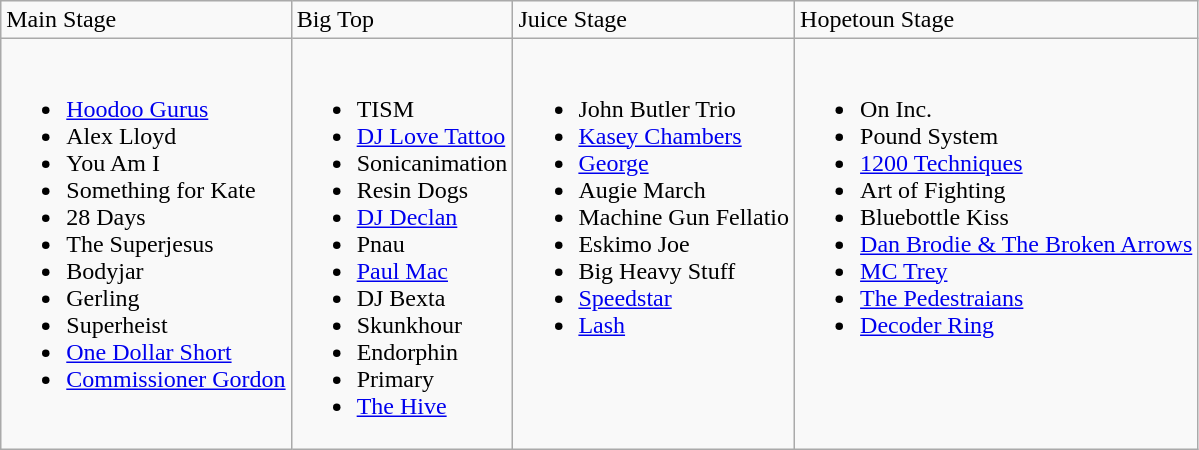<table class="wikitable">
<tr>
<td>Main Stage</td>
<td>Big Top</td>
<td>Juice Stage</td>
<td>Hopetoun Stage</td>
</tr>
<tr valign="top">
<td><br><ul><li><a href='#'>Hoodoo Gurus</a></li><li>Alex Lloyd</li><li>You Am I</li><li>Something for Kate</li><li>28 Days</li><li>The Superjesus</li><li>Bodyjar</li><li>Gerling</li><li>Superheist</li><li><a href='#'>One Dollar Short</a></li><li><a href='#'>Commissioner Gordon</a></li></ul></td>
<td><br><ul><li>TISM</li><li><a href='#'>DJ Love Tattoo</a></li><li>Sonicanimation</li><li>Resin Dogs</li><li><a href='#'>DJ Declan</a></li><li>Pnau</li><li><a href='#'>Paul Mac</a></li><li>DJ Bexta</li><li>Skunkhour</li><li>Endorphin</li><li>Primary</li><li><a href='#'>The Hive</a></li></ul></td>
<td><br><ul><li>John Butler Trio</li><li><a href='#'>Kasey Chambers</a></li><li><a href='#'>George</a></li><li>Augie March</li><li>Machine Gun Fellatio</li><li>Eskimo Joe</li><li>Big Heavy Stuff</li><li><a href='#'>Speedstar</a></li><li><a href='#'>Lash</a></li></ul></td>
<td><br><ul><li>On Inc.</li><li>Pound System</li><li><a href='#'>1200 Techniques</a></li><li>Art of Fighting</li><li>Bluebottle Kiss</li><li><a href='#'>Dan Brodie & The Broken Arrows</a></li><li><a href='#'>MC Trey</a></li><li><a href='#'>The Pedestraians</a></li><li><a href='#'>Decoder Ring</a></li></ul></td>
</tr>
</table>
